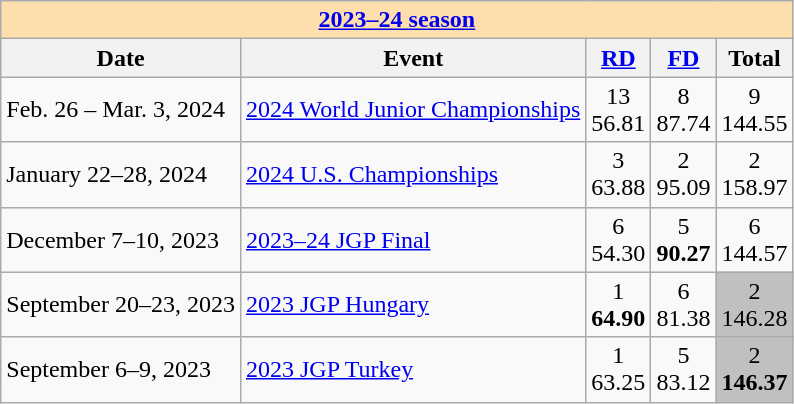<table class="wikitable">
<tr>
<th style="background-color: #ffdead;" colspan=5 align=center><a href='#'><strong>2023–24 season</strong></a></th>
</tr>
<tr>
<th>Date</th>
<th>Event</th>
<th><a href='#'>RD</a></th>
<th><a href='#'>FD</a></th>
<th>Total</th>
</tr>
<tr>
<td>Feb. 26 – Mar. 3, 2024</td>
<td><a href='#'>2024 World Junior Championships</a></td>
<td align=center>13 <br> 56.81</td>
<td align=center>8 <br> 87.74</td>
<td align=center>9 <br> 144.55</td>
</tr>
<tr>
<td>January 22–28, 2024</td>
<td><a href='#'>2024 U.S. Championships</a></td>
<td align=center>3 <br> 63.88</td>
<td align=center>2 <br> 95.09</td>
<td align=center>2 <br> 158.97</td>
</tr>
<tr>
<td>December 7–10, 2023</td>
<td><a href='#'>2023–24 JGP Final</a></td>
<td align=center>6 <br> 54.30</td>
<td align=center>5 <br> <strong>90.27</strong></td>
<td align=center>6 <br> 144.57</td>
</tr>
<tr>
<td>September 20–23, 2023</td>
<td><a href='#'>2023 JGP Hungary</a></td>
<td align=center>1 <br> <strong>64.90</strong></td>
<td align=center>6 <br> 81.38</td>
<td align=center bgcolor=silver>2 <br> 146.28</td>
</tr>
<tr>
<td>September 6–9, 2023</td>
<td><a href='#'>2023 JGP Turkey</a></td>
<td align=center>1 <br> 63.25</td>
<td align=center>5 <br> 83.12</td>
<td align=center bgcolor=silver>2 <br> <strong>146.37</strong></td>
</tr>
</table>
